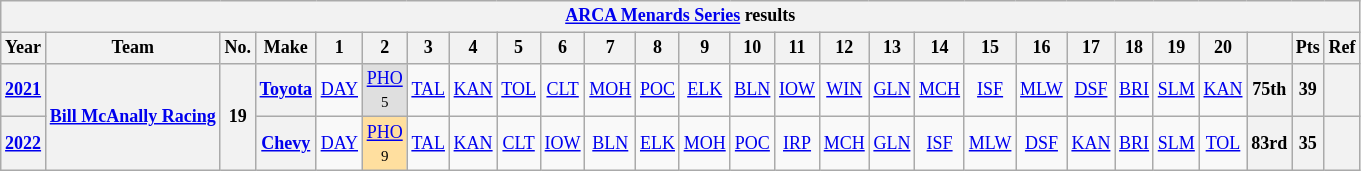<table class="wikitable" style="text-align:center; font-size:75%">
<tr>
<th colspan=27><a href='#'>ARCA Menards Series</a> results</th>
</tr>
<tr>
<th>Year</th>
<th>Team</th>
<th>No.</th>
<th>Make</th>
<th>1</th>
<th>2</th>
<th>3</th>
<th>4</th>
<th>5</th>
<th>6</th>
<th>7</th>
<th>8</th>
<th>9</th>
<th>10</th>
<th>11</th>
<th>12</th>
<th>13</th>
<th>14</th>
<th>15</th>
<th>16</th>
<th>17</th>
<th>18</th>
<th>19</th>
<th>20</th>
<th></th>
<th>Pts</th>
<th>Ref</th>
</tr>
<tr>
<th><a href='#'>2021</a></th>
<th rowspan=2><a href='#'>Bill McAnally Racing</a></th>
<th rowspan=2>19</th>
<th><a href='#'>Toyota</a></th>
<td><a href='#'>DAY</a></td>
<td style="background:#DFDFDF;"><a href='#'>PHO</a><br><small>5</small></td>
<td><a href='#'>TAL</a></td>
<td><a href='#'>KAN</a></td>
<td><a href='#'>TOL</a></td>
<td><a href='#'>CLT</a></td>
<td><a href='#'>MOH</a></td>
<td><a href='#'>POC</a></td>
<td><a href='#'>ELK</a></td>
<td><a href='#'>BLN</a></td>
<td><a href='#'>IOW</a></td>
<td><a href='#'>WIN</a></td>
<td><a href='#'>GLN</a></td>
<td><a href='#'>MCH</a></td>
<td><a href='#'>ISF</a></td>
<td><a href='#'>MLW</a></td>
<td><a href='#'>DSF</a></td>
<td><a href='#'>BRI</a></td>
<td><a href='#'>SLM</a></td>
<td><a href='#'>KAN</a></td>
<th>75th</th>
<th>39</th>
<th></th>
</tr>
<tr>
<th><a href='#'>2022</a></th>
<th><a href='#'>Chevy</a></th>
<td><a href='#'>DAY</a></td>
<td style="background:#FFDF9F;"><a href='#'>PHO</a><br><small>9</small></td>
<td><a href='#'>TAL</a></td>
<td><a href='#'>KAN</a></td>
<td><a href='#'>CLT</a></td>
<td><a href='#'>IOW</a></td>
<td><a href='#'>BLN</a></td>
<td><a href='#'>ELK</a></td>
<td><a href='#'>MOH</a></td>
<td><a href='#'>POC</a></td>
<td><a href='#'>IRP</a></td>
<td><a href='#'>MCH</a></td>
<td><a href='#'>GLN</a></td>
<td><a href='#'>ISF</a></td>
<td><a href='#'>MLW</a></td>
<td><a href='#'>DSF</a></td>
<td><a href='#'>KAN</a></td>
<td><a href='#'>BRI</a></td>
<td><a href='#'>SLM</a></td>
<td><a href='#'>TOL</a></td>
<th>83rd</th>
<th>35</th>
<th></th>
</tr>
</table>
